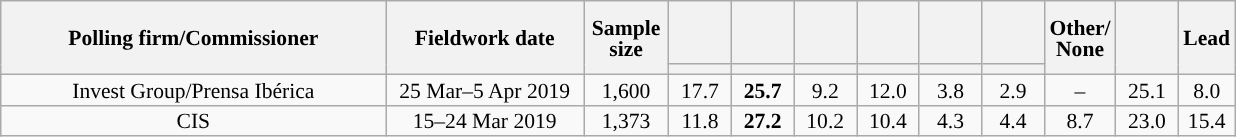<table class="wikitable collapsible collapsed" style="text-align:center; font-size:90%; line-height:14px;">
<tr style="height:42px;">
<th style="width:250px;" rowspan="2">Polling firm/Commissioner</th>
<th style="width:125px;" rowspan="2">Fieldwork date</th>
<th style="width:50px;" rowspan="2">Sample size</th>
<th style="width:35px;"></th>
<th style="width:35px;"></th>
<th style="width:35px;"></th>
<th style="width:35px;"></th>
<th style="width:35px;"></th>
<th style="width:35px;"></th>
<th style="width:35px;" rowspan="2">Other/<br>None</th>
<th style="width:35px;" rowspan="2"></th>
<th style="width:30px;" rowspan="2">Lead</th>
</tr>
<tr>
<th style="color:inherit;background:"></th>
<th style="color:inherit;background:"></th>
<th style="color:inherit;background:"></th>
<th style="color:inherit;background:"></th>
<th style="color:inherit;background:"></th>
<th style="color:inherit;background:"></th>
</tr>
<tr>
<td>Invest Group/Prensa Ibérica</td>
<td>25 Mar–5 Apr 2019</td>
<td>1,600</td>
<td>17.7</td>
<td><strong>25.7</strong></td>
<td>9.2</td>
<td>12.0</td>
<td>3.8</td>
<td>2.9</td>
<td>–</td>
<td>25.1</td>
<td style="background:">8.0</td>
</tr>
<tr>
<td>CIS</td>
<td>15–24 Mar 2019</td>
<td>1,373</td>
<td>11.8</td>
<td><strong>27.2</strong></td>
<td>10.2</td>
<td>10.4</td>
<td>4.3</td>
<td>4.4</td>
<td>8.7</td>
<td>23.0</td>
<td style="background:">15.4</td>
</tr>
</table>
